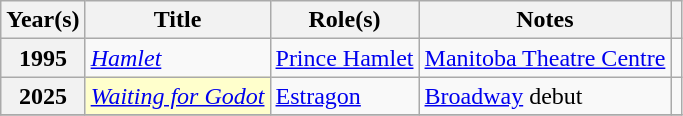<table class="wikitable sortable plainrowheaders">
<tr>
<th scope="col">Year(s)</th>
<th scope="col">Title</th>
<th scope="col">Role(s)</th>
<th scope="col" class="unsortable">Notes</th>
<th scope="col" class="unsortable"></th>
</tr>
<tr>
<th scope="row">1995</th>
<td><em><a href='#'>Hamlet</a></em></td>
<td><a href='#'>Prince Hamlet</a></td>
<td><a href='#'>Manitoba Theatre Centre</a></td>
<td style="text-align:center;"></td>
</tr>
<tr>
<th scope="row">2025</th>
<td style="background:#FFFFCC;"><em><a href='#'>Waiting for Godot</a></em> </td>
<td><a href='#'>Estragon</a></td>
<td><a href='#'>Broadway</a> debut</td>
<td style="text-align:center;"></td>
</tr>
<tr>
</tr>
</table>
